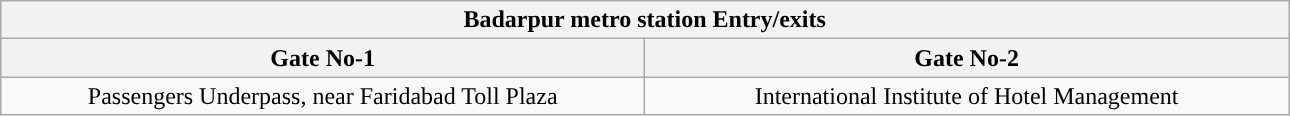<table class="wikitable" style="text-align: center;" width="68%">
<tr>
<th align="center" colspan="3" style="background:#"><span>Badarpur metro station Entry/exits</span></th>
</tr>
<tr>
<th style="width:15%;">Gate No-1 </th>
<th style="width:15%;">Gate No-2 </th>
</tr>
<tr>
<td>Passengers Underpass, near Faridabad Toll Plaza</td>
<td>International Institute of Hotel Management</td>
</tr>
</table>
